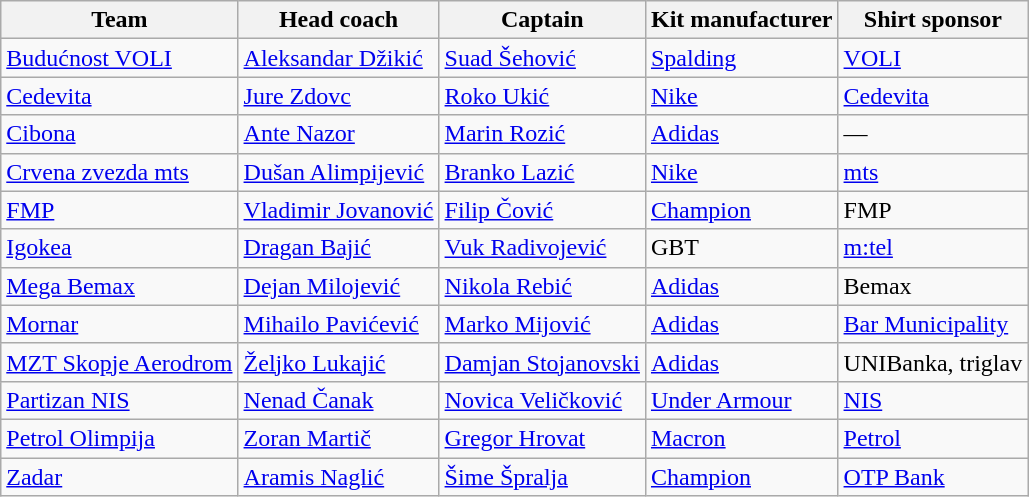<table class="wikitable sortable">
<tr>
<th>Team</th>
<th>Head coach</th>
<th>Captain</th>
<th>Kit manufacturer</th>
<th>Shirt sponsor</th>
</tr>
<tr>
<td><a href='#'>Budućnost VOLI</a></td>
<td> <a href='#'>Aleksandar Džikić</a></td>
<td> <a href='#'>Suad Šehović</a></td>
<td><a href='#'>Spalding</a></td>
<td><a href='#'>VOLI</a></td>
</tr>
<tr>
<td><a href='#'>Cedevita</a></td>
<td> <a href='#'>Jure Zdovc</a></td>
<td> <a href='#'>Roko Ukić</a></td>
<td><a href='#'>Nike</a></td>
<td><a href='#'>Cedevita</a></td>
</tr>
<tr>
<td><a href='#'>Cibona</a></td>
<td> <a href='#'>Ante Nazor</a></td>
<td> <a href='#'>Marin Rozić</a></td>
<td><a href='#'>Adidas</a></td>
<td>—</td>
</tr>
<tr>
<td><a href='#'>Crvena zvezda mts</a></td>
<td> <a href='#'>Dušan Alimpijević</a></td>
<td> <a href='#'>Branko Lazić</a></td>
<td><a href='#'>Nike</a></td>
<td><a href='#'>mts</a></td>
</tr>
<tr>
<td><a href='#'>FMP</a></td>
<td> <a href='#'>Vladimir Jovanović</a></td>
<td> <a href='#'>Filip Čović</a></td>
<td><a href='#'>Champion</a></td>
<td>FMP</td>
</tr>
<tr>
<td><a href='#'>Igokea</a></td>
<td> <a href='#'>Dragan Bajić</a></td>
<td> <a href='#'>Vuk Radivojević</a></td>
<td>GBT</td>
<td><a href='#'>m:tel</a></td>
</tr>
<tr>
<td><a href='#'>Mega Bemax</a></td>
<td> <a href='#'>Dejan Milojević</a></td>
<td> <a href='#'>Nikola Rebić</a></td>
<td><a href='#'>Adidas</a></td>
<td>Bemax</td>
</tr>
<tr>
<td><a href='#'>Mornar</a></td>
<td> <a href='#'>Mihailo Pavićević</a></td>
<td> <a href='#'>Marko Mijović</a></td>
<td><a href='#'>Adidas</a></td>
<td><a href='#'>Bar Municipality</a></td>
</tr>
<tr>
<td><a href='#'>MZT Skopje Aerodrom</a></td>
<td> <a href='#'>Željko Lukajić</a></td>
<td> <a href='#'>Damjan Stojanovski</a></td>
<td><a href='#'>Adidas</a></td>
<td>UNIBanka, triglav</td>
</tr>
<tr>
<td><a href='#'>Partizan NIS</a></td>
<td> <a href='#'>Nenad Čanak</a></td>
<td> <a href='#'>Novica Veličković</a></td>
<td><a href='#'>Under Armour</a></td>
<td><a href='#'>NIS</a></td>
</tr>
<tr>
<td><a href='#'>Petrol Olimpija</a></td>
<td> <a href='#'>Zoran Martič</a></td>
<td> <a href='#'>Gregor Hrovat</a></td>
<td><a href='#'>Macron</a></td>
<td><a href='#'>Petrol</a></td>
</tr>
<tr>
<td><a href='#'>Zadar</a></td>
<td> <a href='#'>Aramis Naglić</a></td>
<td> <a href='#'>Šime Špralja</a></td>
<td><a href='#'>Champion</a></td>
<td><a href='#'>OTP Bank</a></td>
</tr>
</table>
